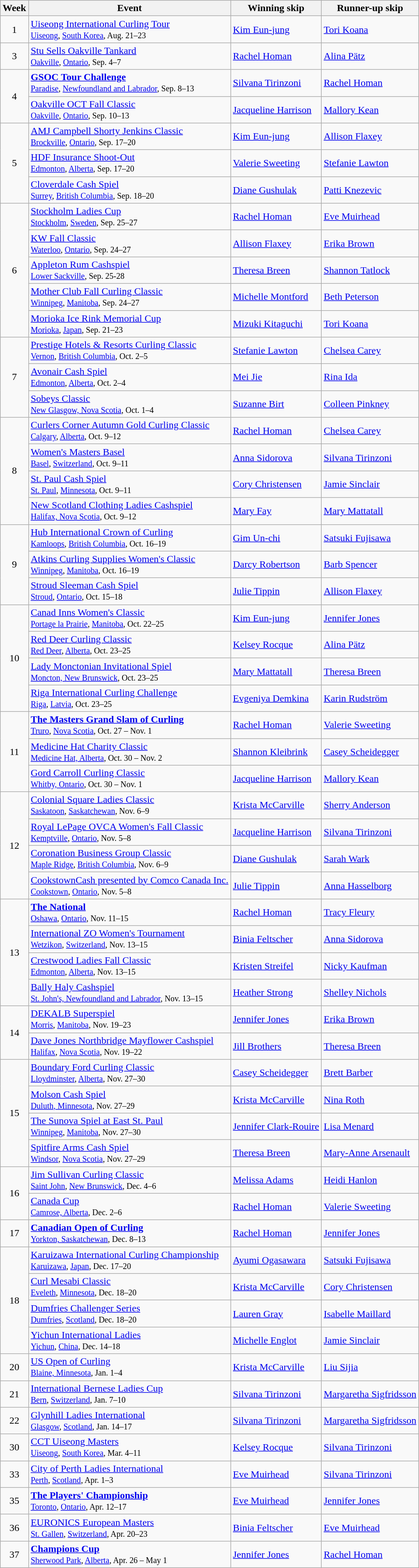<table class="wikitable">
<tr>
<th>Week</th>
<th>Event</th>
<th>Winning skip</th>
<th>Runner-up skip</th>
</tr>
<tr>
<td align=center>1</td>
<td><a href='#'>Uiseong International Curling Tour</a> <br> <small><a href='#'>Uiseong</a>, <a href='#'>South Korea</a>, Aug. 21–23</small></td>
<td> <a href='#'>Kim Eun-jung</a></td>
<td> <a href='#'>Tori Koana</a></td>
</tr>
<tr>
<td align=center>3</td>
<td><a href='#'>Stu Sells Oakville Tankard</a> <br> <small><a href='#'>Oakville</a>, <a href='#'>Ontario</a>, Sep. 4–7</small></td>
<td> <a href='#'>Rachel Homan</a></td>
<td> <a href='#'>Alina Pätz</a></td>
</tr>
<tr>
<td align=center rowspan=2>4</td>
<td><strong><a href='#'>GSOC Tour Challenge</a></strong> <br> <small><a href='#'>Paradise</a>, <a href='#'>Newfoundland and Labrador</a>, Sep. 8–13</small></td>
<td> <a href='#'>Silvana Tirinzoni</a></td>
<td> <a href='#'>Rachel Homan</a></td>
</tr>
<tr>
<td><a href='#'>Oakville OCT Fall Classic</a> <br> <small><a href='#'>Oakville</a>, <a href='#'>Ontario</a>, Sep. 10–13</small></td>
<td> <a href='#'>Jacqueline Harrison</a></td>
<td> <a href='#'>Mallory Kean</a></td>
</tr>
<tr>
<td align=center rowspan=3>5</td>
<td><a href='#'>AMJ Campbell Shorty Jenkins Classic</a> <br> <small><a href='#'>Brockville</a>, <a href='#'>Ontario</a>, Sep. 17–20</small></td>
<td> <a href='#'>Kim Eun-jung</a></td>
<td> <a href='#'>Allison Flaxey</a></td>
</tr>
<tr>
<td><a href='#'>HDF Insurance Shoot-Out</a> <br> <small><a href='#'>Edmonton</a>, <a href='#'>Alberta</a>, Sep. 17–20</small></td>
<td> <a href='#'>Valerie Sweeting</a></td>
<td> <a href='#'>Stefanie Lawton</a></td>
</tr>
<tr>
<td><a href='#'>Cloverdale Cash Spiel</a> <br> <small><a href='#'>Surrey</a>, <a href='#'>British Columbia</a>, Sep. 18–20</small></td>
<td> <a href='#'>Diane Gushulak</a></td>
<td> <a href='#'>Patti Knezevic</a></td>
</tr>
<tr>
<td align=center rowspan=5>6</td>
<td><a href='#'>Stockholm Ladies Cup</a> <br> <small><a href='#'>Stockholm</a>, <a href='#'>Sweden</a>, Sep. 25–27</small></td>
<td> <a href='#'>Rachel Homan</a></td>
<td> <a href='#'>Eve Muirhead</a></td>
</tr>
<tr>
<td><a href='#'>KW Fall Classic</a> <br> <small><a href='#'>Waterloo</a>, <a href='#'>Ontario</a>, Sep. 24–27</small></td>
<td> <a href='#'>Allison Flaxey</a></td>
<td> <a href='#'>Erika Brown</a></td>
</tr>
<tr>
<td><a href='#'>Appleton Rum Cashspiel</a> <br> <small> <a href='#'>Lower Sackville</a>, Sep. 25-28</small></td>
<td> <a href='#'>Theresa Breen</a></td>
<td> <a href='#'>Shannon Tatlock</a></td>
</tr>
<tr>
<td><a href='#'>Mother Club Fall Curling Classic</a> <br> <small><a href='#'>Winnipeg</a>, <a href='#'>Manitoba</a>, Sep. 24–27</small></td>
<td> <a href='#'>Michelle Montford</a></td>
<td> <a href='#'>Beth Peterson</a></td>
</tr>
<tr>
<td><a href='#'>Morioka Ice Rink Memorial Cup</a> <br> <small><a href='#'>Morioka</a>, <a href='#'>Japan</a>, Sep. 21–23</small></td>
<td> <a href='#'>Mizuki Kitaguchi</a></td>
<td> <a href='#'>Tori Koana</a></td>
</tr>
<tr>
<td align=center rowspan=3>7</td>
<td><a href='#'>Prestige Hotels & Resorts Curling Classic</a> <br> <small><a href='#'>Vernon</a>, <a href='#'>British Columbia</a>, Oct. 2–5</small></td>
<td> <a href='#'>Stefanie Lawton</a></td>
<td> <a href='#'>Chelsea Carey</a></td>
</tr>
<tr>
<td><a href='#'>Avonair Cash Spiel</a> <br> <small><a href='#'>Edmonton</a>, <a href='#'>Alberta</a>, Oct. 2–4</small></td>
<td> <a href='#'>Mei Jie</a></td>
<td> <a href='#'>Rina Ida</a></td>
</tr>
<tr>
<td><a href='#'>Sobeys Classic</a> <br> <small><a href='#'>New Glasgow, Nova Scotia</a>, Oct. 1–4</small></td>
<td> <a href='#'>Suzanne Birt</a></td>
<td> <a href='#'>Colleen Pinkney</a></td>
</tr>
<tr>
<td align=center rowspan=4>8</td>
<td><a href='#'>Curlers Corner Autumn Gold Curling Classic</a> <br> <small><a href='#'>Calgary</a>, <a href='#'>Alberta</a>, Oct. 9–12</small></td>
<td> <a href='#'>Rachel Homan</a></td>
<td> <a href='#'>Chelsea Carey</a></td>
</tr>
<tr>
<td><a href='#'>Women's Masters Basel</a> <br> <small><a href='#'>Basel</a>, <a href='#'>Switzerland</a>, Oct. 9–11</small></td>
<td> <a href='#'>Anna Sidorova</a></td>
<td> <a href='#'>Silvana Tirinzoni</a></td>
</tr>
<tr>
<td><a href='#'>St. Paul Cash Spiel</a> <br> <small><a href='#'>St. Paul</a>, <a href='#'>Minnesota</a>, Oct. 9–11</small></td>
<td> <a href='#'>Cory Christensen</a></td>
<td> <a href='#'>Jamie Sinclair</a></td>
</tr>
<tr>
<td><a href='#'>New Scotland Clothing Ladies Cashspiel</a> <br> <small><a href='#'>Halifax, Nova Scotia</a>, Oct. 9–12</small></td>
<td> <a href='#'>Mary Fay</a></td>
<td> <a href='#'>Mary Mattatall</a></td>
</tr>
<tr>
<td align=center rowspan=3>9</td>
<td><a href='#'>Hub International Crown of Curling</a> <br> <small><a href='#'>Kamloops</a>, <a href='#'>British Columbia</a>, Oct. 16–19</small></td>
<td> <a href='#'>Gim Un-chi</a></td>
<td> <a href='#'>Satsuki Fujisawa</a></td>
</tr>
<tr>
<td><a href='#'>Atkins Curling Supplies Women's Classic</a> <br> <small><a href='#'>Winnipeg</a>, <a href='#'>Manitoba</a>, Oct. 16–19</small></td>
<td> <a href='#'>Darcy Robertson</a></td>
<td> <a href='#'>Barb Spencer</a></td>
</tr>
<tr>
<td><a href='#'>Stroud Sleeman Cash Spiel</a> <br> <small><a href='#'>Stroud</a>, <a href='#'>Ontario</a>, Oct. 15–18</small></td>
<td> <a href='#'>Julie Tippin</a></td>
<td> <a href='#'>Allison Flaxey</a></td>
</tr>
<tr>
<td align=center rowspan=4>10</td>
<td><a href='#'>Canad Inns Women's Classic</a> <br> <small><a href='#'>Portage la Prairie</a>, <a href='#'>Manitoba</a>, Oct. 22–25</small></td>
<td> <a href='#'>Kim Eun-jung</a></td>
<td> <a href='#'>Jennifer Jones</a></td>
</tr>
<tr>
<td><a href='#'>Red Deer Curling Classic</a> <br> <small><a href='#'>Red Deer</a>, <a href='#'>Alberta</a>, Oct. 23–25</small></td>
<td> <a href='#'>Kelsey Rocque</a></td>
<td> <a href='#'>Alina Pätz</a></td>
</tr>
<tr>
<td><a href='#'>Lady Monctonian Invitational Spiel</a> <br> <small><a href='#'>Moncton, New Brunswick</a>, Oct. 23–25</small></td>
<td> <a href='#'>Mary Mattatall</a></td>
<td> <a href='#'>Theresa Breen</a></td>
</tr>
<tr>
<td><a href='#'>Riga International Curling Challenge</a> <br> <small><a href='#'>Riga</a>, <a href='#'>Latvia</a>, Oct. 23–25</small></td>
<td> <a href='#'>Evgeniya Demkina</a></td>
<td> <a href='#'>Karin Rudström</a></td>
</tr>
<tr>
<td align=center rowspan=3>11</td>
<td><strong><a href='#'>The Masters Grand Slam of Curling</a></strong> <br> <small><a href='#'>Truro</a>, <a href='#'>Nova Scotia</a>, Oct. 27 – Nov. 1</small></td>
<td> <a href='#'>Rachel Homan</a></td>
<td> <a href='#'>Valerie Sweeting</a></td>
</tr>
<tr>
<td><a href='#'>Medicine Hat Charity Classic</a> <br> <small><a href='#'>Medicine Hat, Alberta</a>, Oct. 30 – Nov. 2</small></td>
<td> <a href='#'>Shannon Kleibrink</a></td>
<td> <a href='#'>Casey Scheidegger</a></td>
</tr>
<tr>
<td><a href='#'>Gord Carroll Curling Classic</a> <br> <small><a href='#'>Whitby, Ontario</a>, Oct. 30 – Nov. 1</small></td>
<td> <a href='#'>Jacqueline Harrison</a></td>
<td> <a href='#'>Mallory Kean</a></td>
</tr>
<tr>
<td align=center rowspan=4>12</td>
<td><a href='#'>Colonial Square Ladies Classic</a> <br> <small><a href='#'>Saskatoon</a>, <a href='#'>Saskatchewan</a>, Nov. 6–9</small></td>
<td> <a href='#'>Krista McCarville</a></td>
<td> <a href='#'>Sherry Anderson</a></td>
</tr>
<tr>
<td><a href='#'>Royal LePage OVCA Women's Fall Classic</a> <br> <small><a href='#'>Kemptville</a>, <a href='#'>Ontario</a>, Nov. 5–8</small></td>
<td> <a href='#'>Jacqueline Harrison</a></td>
<td> <a href='#'>Silvana Tirinzoni</a></td>
</tr>
<tr>
<td><a href='#'>Coronation Business Group Classic</a> <br> <small><a href='#'>Maple Ridge</a>, <a href='#'>British Columbia</a>, Nov. 6–9</small></td>
<td> <a href='#'>Diane Gushulak</a></td>
<td> <a href='#'>Sarah Wark</a></td>
</tr>
<tr>
<td><a href='#'>CookstownCash presented by Comco Canada Inc.</a> <br> <small><a href='#'>Cookstown</a>, <a href='#'>Ontario</a>, Nov. 5–8</small></td>
<td> <a href='#'>Julie Tippin</a></td>
<td> <a href='#'>Anna Hasselborg</a></td>
</tr>
<tr>
<td align=center rowspan=4>13</td>
<td><strong><a href='#'>The National</a></strong> <br> <small><a href='#'>Oshawa</a>, <a href='#'>Ontario</a>, Nov. 11–15</small></td>
<td> <a href='#'>Rachel Homan</a></td>
<td> <a href='#'>Tracy Fleury</a></td>
</tr>
<tr>
<td><a href='#'>International ZO Women's Tournament </a> <br> <small><a href='#'>Wetzikon</a>, <a href='#'>Switzerland</a>, Nov. 13–15</small></td>
<td> <a href='#'>Binia Feltscher</a></td>
<td> <a href='#'>Anna Sidorova</a></td>
</tr>
<tr>
<td><a href='#'>Crestwood Ladies Fall Classic</a> <br> <small><a href='#'>Edmonton</a>, <a href='#'>Alberta</a>, Nov. 13–15</small></td>
<td> <a href='#'>Kristen Streifel</a></td>
<td> <a href='#'>Nicky Kaufman</a></td>
</tr>
<tr>
<td><a href='#'>Bally Haly Cashspiel</a> <br> <small><a href='#'>St. John's, Newfoundland and Labrador</a>, Nov. 13–15</small></td>
<td> <a href='#'>Heather Strong</a></td>
<td> <a href='#'>Shelley Nichols</a></td>
</tr>
<tr>
<td align=center rowspan=2>14</td>
<td><a href='#'>DEKALB Superspiel</a> <br> <small><a href='#'>Morris</a>, <a href='#'>Manitoba</a>, Nov. 19–23</small></td>
<td> <a href='#'>Jennifer Jones</a></td>
<td> <a href='#'>Erika Brown</a></td>
</tr>
<tr>
<td><a href='#'>Dave Jones Northbridge Mayflower Cashspiel</a> <br> <small><a href='#'>Halifax</a>, <a href='#'>Nova Scotia</a>, Nov. 19–22</small></td>
<td> <a href='#'>Jill Brothers</a></td>
<td> <a href='#'>Theresa Breen</a></td>
</tr>
<tr>
<td align=center rowspan=4>15</td>
<td><a href='#'>Boundary Ford Curling Classic</a> <br> <small><a href='#'>Lloydminster</a>, <a href='#'>Alberta</a>, Nov. 27–30</small></td>
<td> <a href='#'>Casey Scheidegger</a></td>
<td> <a href='#'>Brett Barber</a></td>
</tr>
<tr>
<td><a href='#'>Molson Cash Spiel</a> <br> <small><a href='#'>Duluth, Minnesota</a>, Nov. 27–29</small></td>
<td> <a href='#'>Krista McCarville</a></td>
<td> <a href='#'>Nina Roth</a></td>
</tr>
<tr>
<td><a href='#'>The Sunova Spiel at East St. Paul</a> <br> <small><a href='#'>Winnipeg</a>, <a href='#'>Manitoba</a>, Nov. 27–30</small></td>
<td> <a href='#'>Jennifer Clark-Rouire</a></td>
<td> <a href='#'>Lisa Menard</a></td>
</tr>
<tr>
<td><a href='#'>Spitfire Arms Cash Spiel</a> <br> <small><a href='#'>Windsor</a>, <a href='#'>Nova Scotia</a>, Nov. 27–29</small></td>
<td> <a href='#'>Theresa Breen</a></td>
<td> <a href='#'>Mary-Anne Arsenault</a></td>
</tr>
<tr>
<td align=center rowspan=2>16</td>
<td><a href='#'>Jim Sullivan Curling Classic</a> <br> <small><a href='#'>Saint John</a>, <a href='#'>New Brunswick</a>, Dec. 4–6</small></td>
<td> <a href='#'>Melissa Adams</a></td>
<td> <a href='#'>Heidi Hanlon</a></td>
</tr>
<tr>
<td><a href='#'>Canada Cup</a> <br> <small><a href='#'>Camrose, Alberta</a>, Dec. 2–6</small></td>
<td> <a href='#'>Rachel Homan</a></td>
<td> <a href='#'>Valerie Sweeting</a></td>
</tr>
<tr>
<td align=center>17</td>
<td><strong><a href='#'>Canadian Open of Curling</a></strong> <br> <small><a href='#'>Yorkton, Saskatchewan</a>, Dec. 8–13</small></td>
<td> <a href='#'>Rachel Homan</a></td>
<td> <a href='#'>Jennifer Jones</a></td>
</tr>
<tr>
<td align=center rowspan=4>18</td>
<td><a href='#'>Karuizawa International Curling Championship</a> <br> <small><a href='#'>Karuizawa</a>, <a href='#'>Japan</a>, Dec. 17–20</small></td>
<td> <a href='#'>Ayumi Ogasawara</a></td>
<td> <a href='#'>Satsuki Fujisawa</a></td>
</tr>
<tr>
<td><a href='#'>Curl Mesabi Classic</a> <br> <small><a href='#'>Eveleth</a>, <a href='#'>Minnesota</a>, Dec. 18–20</small></td>
<td> <a href='#'>Krista McCarville</a></td>
<td> <a href='#'>Cory Christensen</a></td>
</tr>
<tr>
<td><a href='#'>Dumfries Challenger Series</a> <br> <small><a href='#'>Dumfries</a>, <a href='#'>Scotland</a>, Dec. 18–20</small></td>
<td> <a href='#'>Lauren Gray</a></td>
<td> <a href='#'>Isabelle Maillard</a></td>
</tr>
<tr>
<td><a href='#'>Yichun International Ladies</a> <br> <small><a href='#'>Yichun</a>, <a href='#'>China</a>, Dec. 14–18</small></td>
<td> <a href='#'>Michelle Englot</a></td>
<td> <a href='#'>Jamie Sinclair</a></td>
</tr>
<tr>
<td align=center>20</td>
<td><a href='#'>US Open of Curling</a> <br> <small><a href='#'>Blaine, Minnesota</a>, Jan. 1–4</small></td>
<td> <a href='#'>Krista McCarville</a></td>
<td> <a href='#'>Liu Sijia</a></td>
</tr>
<tr>
<td align=center>21</td>
<td><a href='#'>International Bernese Ladies Cup</a> <br> <small><a href='#'>Bern</a>, <a href='#'>Switzerland</a>, Jan. 7–10</small></td>
<td> <a href='#'>Silvana Tirinzoni</a></td>
<td> <a href='#'>Margaretha Sigfridsson</a></td>
</tr>
<tr>
<td align=center>22</td>
<td><a href='#'>Glynhill Ladies International</a> <br> <small><a href='#'>Glasgow</a>, <a href='#'>Scotland</a>, Jan. 14–17</small></td>
<td> <a href='#'>Silvana Tirinzoni</a></td>
<td> <a href='#'>Margaretha Sigfridsson</a></td>
</tr>
<tr>
<td align=center>30</td>
<td><a href='#'>CCT Uiseong Masters</a> <br> <small><a href='#'>Uiseong</a>, <a href='#'>South Korea</a>, Mar. 4–11</small></td>
<td> <a href='#'>Kelsey Rocque</a></td>
<td> <a href='#'>Silvana Tirinzoni</a></td>
</tr>
<tr>
<td align=center>33</td>
<td><a href='#'>City of Perth Ladies International</a> <br> <small><a href='#'>Perth</a>, <a href='#'>Scotland</a>, Apr. 1–3</small></td>
<td> <a href='#'>Eve Muirhead</a></td>
<td> <a href='#'>Silvana Tirinzoni</a></td>
</tr>
<tr>
<td align=center>35</td>
<td><strong><a href='#'>The Players' Championship</a></strong> <br> <small><a href='#'>Toronto</a>, <a href='#'>Ontario</a>, Apr. 12–17</small></td>
<td> <a href='#'>Eve Muirhead</a></td>
<td> <a href='#'>Jennifer Jones</a></td>
</tr>
<tr>
<td align=center>36</td>
<td><a href='#'>EURONICS European Masters</a> <br> <small><a href='#'>St. Gallen</a>, <a href='#'>Switzerland</a>, Apr. 20–23</small></td>
<td> <a href='#'>Binia Feltscher</a></td>
<td> <a href='#'>Eve Muirhead</a></td>
</tr>
<tr>
<td align=center>37</td>
<td><strong><a href='#'>Champions Cup</a></strong> <br> <small><a href='#'>Sherwood Park</a>, <a href='#'>Alberta</a>, Apr. 26 – May 1</small></td>
<td> <a href='#'>Jennifer Jones</a></td>
<td> <a href='#'>Rachel Homan</a></td>
</tr>
</table>
